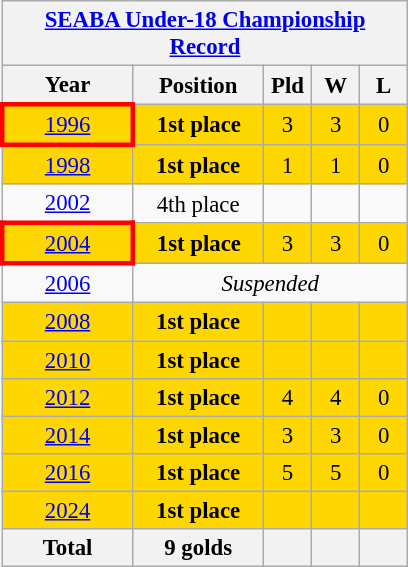<table class="wikitable" style="text-align: center; font-size:95%;">
<tr>
<th colspan=9><a href='#'>SEABA Under-18 Championship Record</a></th>
</tr>
<tr>
<th width=80px>Year</th>
<th width=80px>Position</th>
<th width=25px>Pld</th>
<th width=25px>W</th>
<th width=25px>L</th>
</tr>
<tr style="background:gold;">
<td style="border: 3px solid red;"> <a href='#'>1996</a></td>
<td><strong>1st place</strong></td>
<td>3</td>
<td>3</td>
<td>0</td>
</tr>
<tr style="background:gold;">
<td> <a href='#'>1998</a></td>
<td><strong>1st place</strong></td>
<td>1</td>
<td>1</td>
<td>0</td>
</tr>
<tr>
<td> <a href='#'>2002</a></td>
<td>4th place</td>
<td></td>
<td></td>
<td></td>
</tr>
<tr style="background:gold;">
<td style="border: 3px solid red;"> <a href='#'>2004</a></td>
<td><strong>1st place</strong></td>
<td>3</td>
<td>3</td>
<td>0</td>
</tr>
<tr>
<td> <a href='#'>2006</a></td>
<td colspan=4><em>Suspended</em></td>
</tr>
<tr style="background:gold;">
<td> <a href='#'>2008</a></td>
<td><strong>1st place</strong></td>
<td></td>
<td></td>
<td></td>
</tr>
<tr style="background:gold;">
<td> <a href='#'>2010</a></td>
<td><strong>1st place</strong></td>
<td></td>
<td></td>
<td></td>
</tr>
<tr style="background:gold;">
<td> <a href='#'>2012</a></td>
<td><strong>1st place</strong></td>
<td>4</td>
<td>4</td>
<td>0</td>
</tr>
<tr style="background:gold;">
<td> <a href='#'>2014</a></td>
<td><strong>1st place</strong></td>
<td>3</td>
<td>3</td>
<td>0</td>
</tr>
<tr style="background:gold;">
<td> <a href='#'>2016</a></td>
<td><strong>1st place</strong></td>
<td>5</td>
<td>5</td>
<td>0</td>
</tr>
<tr style="background:gold;">
<td> <a href='#'>2024</a></td>
<td><strong>1st place</strong></td>
<td></td>
<td></td>
<td></td>
</tr>
<tr>
<th>Total</th>
<th>9 golds</th>
<th></th>
<th></th>
<th></th>
</tr>
</table>
